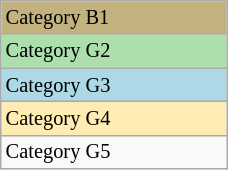<table class="wikitable" style="font-size:85%;" width=12%>
<tr bgcolor=#C2B280>
<td>Category B1</td>
</tr>
<tr bgcolor="#ADDFAD">
<td>Category G2</td>
</tr>
<tr bgcolor="lightblue">
<td>Category G3</td>
</tr>
<tr bgcolor=#ffecb2>
<td>Category G4</td>
</tr>
<tr>
<td>Category G5</td>
</tr>
</table>
